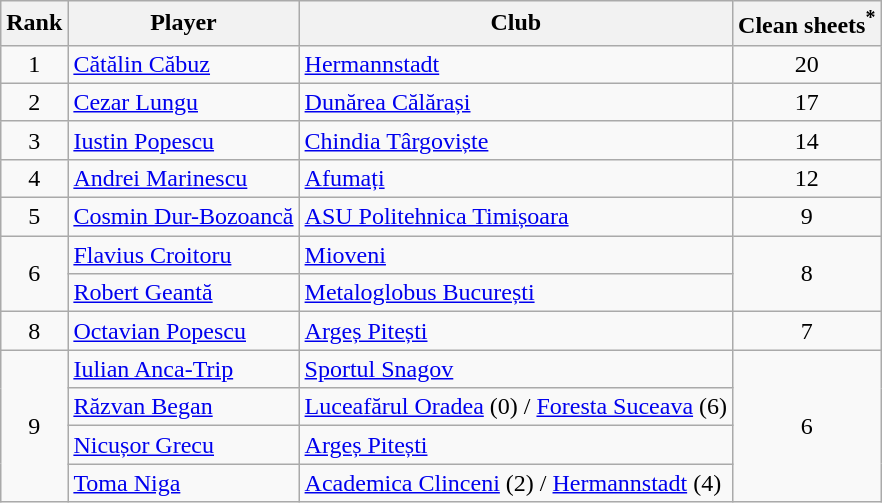<table class="wikitable">
<tr>
<th>Rank</th>
<th>Player</th>
<th>Club</th>
<th>Clean sheets<sup>*</sup></th>
</tr>
<tr>
<td rowspan=1 align=center>1</td>
<td> <a href='#'>Cătălin Căbuz</a></td>
<td><a href='#'>Hermannstadt</a></td>
<td rowspan=1 align=center>20</td>
</tr>
<tr>
<td rowspan=1 align=center>2</td>
<td> <a href='#'>Cezar Lungu</a></td>
<td><a href='#'>Dunărea Călărași</a></td>
<td rowspan=1 align=center>17</td>
</tr>
<tr>
<td rowspan=1 align=center>3</td>
<td> <a href='#'>Iustin Popescu</a></td>
<td><a href='#'>Chindia Târgoviște</a></td>
<td rowspan=1 align=center>14</td>
</tr>
<tr>
<td rowspan=1 align=center>4</td>
<td> <a href='#'>Andrei Marinescu</a></td>
<td><a href='#'>Afumați</a></td>
<td rowspan=1 align=center>12</td>
</tr>
<tr>
<td rowspan=1 align=center>5</td>
<td> <a href='#'>Cosmin Dur-Bozoancă</a></td>
<td><a href='#'>ASU Politehnica Timișoara</a></td>
<td rowspan=1 align=center>9</td>
</tr>
<tr>
<td rowspan=2 align=center>6</td>
<td> <a href='#'>Flavius Croitoru</a></td>
<td><a href='#'>Mioveni</a></td>
<td rowspan=2 align=center>8</td>
</tr>
<tr>
<td> <a href='#'>Robert Geantă</a></td>
<td><a href='#'>Metaloglobus București</a></td>
</tr>
<tr>
<td rowspan=1 align=center>8</td>
<td> <a href='#'>Octavian Popescu</a></td>
<td><a href='#'>Argeș Pitești</a></td>
<td rowspan=1 align=center>7</td>
</tr>
<tr>
<td rowspan=4 align=center>9</td>
<td> <a href='#'>Iulian Anca-Trip</a></td>
<td><a href='#'>Sportul Snagov</a></td>
<td rowspan=4 align=center>6</td>
</tr>
<tr>
<td> <a href='#'>Răzvan Began</a></td>
<td><a href='#'>Luceafărul Oradea</a> (0) / <a href='#'>Foresta Suceava</a> (6)</td>
</tr>
<tr>
<td> <a href='#'>Nicușor Grecu</a></td>
<td><a href='#'>Argeș Pitești</a></td>
</tr>
<tr>
<td> <a href='#'>Toma Niga</a></td>
<td><a href='#'>Academica Clinceni</a> (2) / <a href='#'>Hermannstadt</a> (4)</td>
</tr>
</table>
